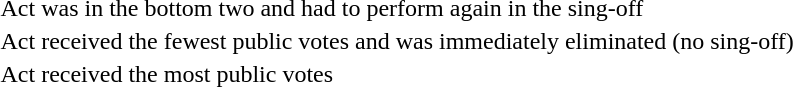<table>
<tr>
<td></td>
<td>Act was in the bottom two and had to perform again in the sing-off</td>
</tr>
<tr>
<td></td>
<td>Act received the fewest public votes and was immediately eliminated (no sing-off)</td>
</tr>
<tr>
<td></td>
<td>Act received the most public votes</td>
</tr>
</table>
